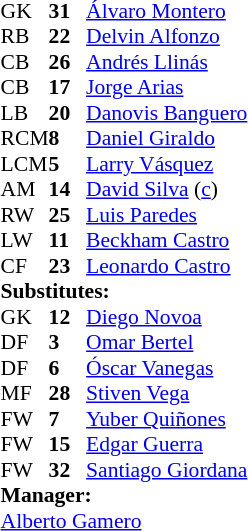<table cellspacing="0" cellpadding="0" style="font-size:90%; margin:0.2em auto;">
<tr>
<th width="25"></th>
<th width="25"></th>
</tr>
<tr>
<td>GK</td>
<td><strong>31</strong></td>
<td> <a href='#'>Álvaro Montero</a></td>
</tr>
<tr>
<td>RB</td>
<td><strong>22</strong></td>
<td> <a href='#'>Delvin Alfonzo</a></td>
</tr>
<tr>
<td>CB</td>
<td><strong>26</strong></td>
<td> <a href='#'>Andrés Llinás</a></td>
</tr>
<tr>
<td>CB</td>
<td><strong>17</strong></td>
<td> <a href='#'>Jorge Arias</a></td>
</tr>
<tr>
<td>LB</td>
<td><strong>20</strong></td>
<td> <a href='#'>Danovis Banguero</a></td>
<td></td>
</tr>
<tr>
<td>RCM</td>
<td><strong>8</strong></td>
<td> <a href='#'>Daniel Giraldo</a></td>
</tr>
<tr>
<td>LCM</td>
<td><strong>5</strong></td>
<td> <a href='#'>Larry Vásquez</a></td>
<td></td>
<td></td>
</tr>
<tr>
<td>AM</td>
<td><strong>14</strong></td>
<td> <a href='#'>David Silva</a> (<a href='#'>c</a>)</td>
<td></td>
<td></td>
</tr>
<tr>
<td>RW</td>
<td><strong>25</strong></td>
<td> <a href='#'>Luis Paredes</a></td>
<td></td>
<td></td>
</tr>
<tr>
<td>LW</td>
<td><strong>11</strong></td>
<td> <a href='#'>Beckham Castro</a></td>
<td></td>
<td></td>
</tr>
<tr>
<td>CF</td>
<td><strong>23</strong></td>
<td> <a href='#'>Leonardo Castro</a></td>
</tr>
<tr>
<td colspan=3><strong>Substitutes:</strong></td>
</tr>
<tr>
<td>GK</td>
<td><strong>12</strong></td>
<td> <a href='#'>Diego Novoa</a></td>
</tr>
<tr>
<td>DF</td>
<td><strong>3</strong></td>
<td> <a href='#'>Omar Bertel</a></td>
<td></td>
<td></td>
</tr>
<tr>
<td>DF</td>
<td><strong>6</strong></td>
<td> <a href='#'>Óscar Vanegas</a></td>
</tr>
<tr>
<td>MF</td>
<td><strong>28</strong></td>
<td> <a href='#'>Stiven Vega</a></td>
<td></td>
<td></td>
</tr>
<tr>
<td>FW</td>
<td><strong>7</strong></td>
<td> <a href='#'>Yuber Quiñones</a></td>
<td></td>
<td></td>
<td></td>
</tr>
<tr>
<td>FW</td>
<td><strong>15</strong></td>
<td> <a href='#'>Edgar Guerra</a></td>
<td></td>
<td></td>
</tr>
<tr>
<td>FW</td>
<td><strong>32</strong></td>
<td> <a href='#'>Santiago Giordana</a></td>
<td></td>
<td></td>
</tr>
<tr>
<td colspan=3><strong>Manager:</strong></td>
</tr>
<tr>
<td colspan="4"> <a href='#'>Alberto Gamero</a></td>
</tr>
</table>
